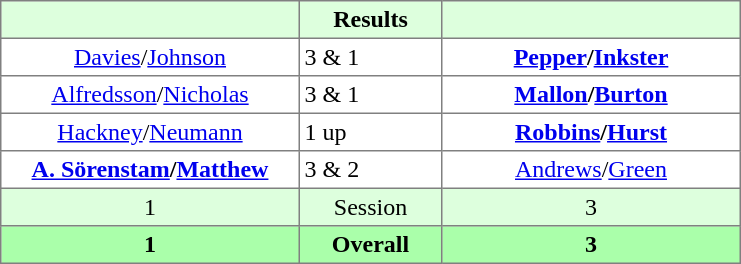<table border="1" cellpadding="3" style="border-collapse:collapse; text-align:center;">
<tr style="background:#dfd;">
<th style="width:12em;"></th>
<th style="width:5.5em;">Results</th>
<th style="width:12em;"></th>
</tr>
<tr>
<td><a href='#'>Davies</a>/<a href='#'>Johnson</a></td>
<td align=left> 3 & 1</td>
<td><strong><a href='#'>Pepper</a>/<a href='#'>Inkster</a></strong></td>
</tr>
<tr>
<td><a href='#'>Alfredsson</a>/<a href='#'>Nicholas</a></td>
<td align=left> 3 & 1</td>
<td><strong><a href='#'>Mallon</a>/<a href='#'>Burton</a></strong></td>
</tr>
<tr>
<td><a href='#'>Hackney</a>/<a href='#'>Neumann</a></td>
<td align=left> 1 up</td>
<td><strong><a href='#'>Robbins</a>/<a href='#'>Hurst</a></strong></td>
</tr>
<tr>
<td><strong><a href='#'>A. Sörenstam</a>/<a href='#'>Matthew</a></strong></td>
<td align=left> 3 & 2</td>
<td><a href='#'>Andrews</a>/<a href='#'>Green</a></td>
</tr>
<tr style="background:#dfd;">
<td>1</td>
<td>Session</td>
<td>3</td>
</tr>
<tr style="background:#afa;">
<th>1</th>
<th>Overall</th>
<th>3</th>
</tr>
</table>
